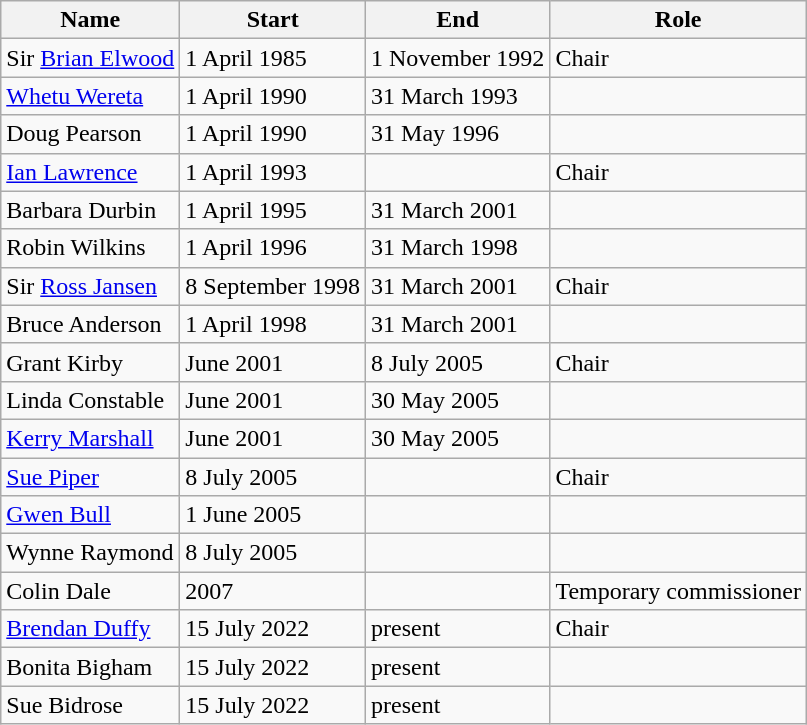<table class=wikitable>
<tr>
<th>Name</th>
<th>Start</th>
<th>End</th>
<th>Role</th>
</tr>
<tr>
<td>Sir <a href='#'>Brian Elwood</a></td>
<td>1 April 1985</td>
<td>1 November 1992</td>
<td>Chair</td>
</tr>
<tr>
<td><a href='#'>Whetu Wereta</a></td>
<td>1 April 1990</td>
<td>31 March 1993</td>
<td></td>
</tr>
<tr>
<td>Doug Pearson</td>
<td>1 April 1990</td>
<td>31 May 1996</td>
<td></td>
</tr>
<tr>
<td><a href='#'>Ian Lawrence</a></td>
<td>1 April 1993</td>
<td></td>
<td>Chair</td>
</tr>
<tr>
<td>Barbara Durbin</td>
<td>1 April 1995</td>
<td>31 March 2001</td>
<td></td>
</tr>
<tr>
<td>Robin Wilkins</td>
<td>1 April 1996</td>
<td>31 March 1998</td>
<td></td>
</tr>
<tr>
<td>Sir <a href='#'>Ross Jansen</a></td>
<td>8 September 1998</td>
<td>31 March 2001</td>
<td>Chair</td>
</tr>
<tr>
<td>Bruce Anderson</td>
<td>1 April 1998</td>
<td>31 March 2001</td>
<td></td>
</tr>
<tr>
<td>Grant Kirby</td>
<td>June 2001</td>
<td>8 July 2005</td>
<td>Chair</td>
</tr>
<tr>
<td>Linda Constable</td>
<td>June 2001</td>
<td>30 May 2005</td>
<td></td>
</tr>
<tr>
<td><a href='#'>Kerry Marshall</a></td>
<td>June 2001</td>
<td>30 May 2005</td>
<td></td>
</tr>
<tr>
<td><a href='#'>Sue Piper</a></td>
<td>8 July 2005</td>
<td></td>
<td>Chair</td>
</tr>
<tr>
<td><a href='#'>Gwen Bull</a></td>
<td>1 June 2005</td>
<td></td>
<td></td>
</tr>
<tr>
<td>Wynne Raymond</td>
<td>8 July 2005</td>
<td></td>
<td></td>
</tr>
<tr>
<td>Colin Dale</td>
<td>2007</td>
<td></td>
<td>Temporary commissioner</td>
</tr>
<tr>
<td><a href='#'>Brendan Duffy</a></td>
<td>15 July 2022</td>
<td>present</td>
<td>Chair</td>
</tr>
<tr>
<td>Bonita Bigham</td>
<td>15 July 2022</td>
<td>present</td>
<td></td>
</tr>
<tr>
<td>Sue Bidrose</td>
<td>15 July 2022</td>
<td>present</td>
<td></td>
</tr>
</table>
